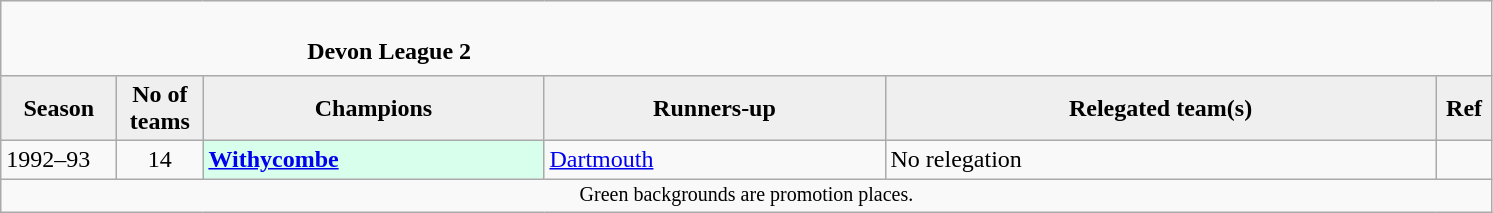<table class="wikitable sortable" style="text-align: left;">
<tr>
<td colspan="6" cellpadding="0" cellspacing="0"><br><table border="0" style="width:100%;" cellpadding="0" cellspacing="0">
<tr>
<td style="width:20%; border:0;"></td>
<td style="border:0;"><strong>Devon League 2</strong></td>
<td style="width:20%; border:0;"></td>
</tr>
</table>
</td>
</tr>
<tr>
<th style="background:#efefef; width:70px;">Season</th>
<th style="background:#efefef; width:50px;">No of teams</th>
<th style="background:#efefef; width:220px;">Champions</th>
<th style="background:#efefef; width:220px;">Runners-up</th>
<th style="background:#efefef; width:360px;">Relegated team(s)</th>
<th style="background:#efefef; width:30px;">Ref</th>
</tr>
<tr align=left>
<td>1992–93</td>
<td style="text-align: center;">14</td>
<td style="background:#d8ffeb;"><strong><a href='#'>Withycombe</a></strong></td>
<td><a href='#'>Dartmouth</a></td>
<td>No relegation</td>
<td></td>
</tr>
<tr>
<td colspan="15"  style="border:0; font-size:smaller; text-align:center;">Green backgrounds are promotion places.</td>
</tr>
</table>
